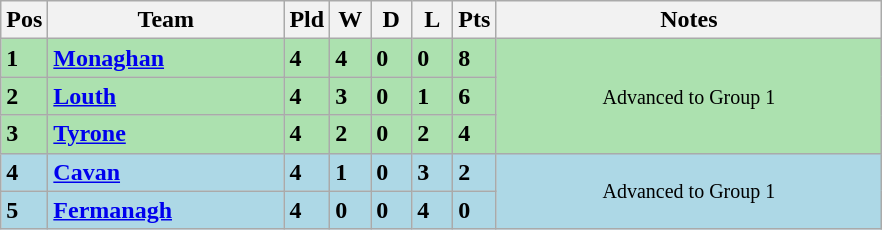<table class="wikitable" style="text-align: centre;">
<tr>
<th width=20>Pos</th>
<th width=150>Team</th>
<th width=20>Pld</th>
<th width=20>W</th>
<th width=20>D</th>
<th width=20>L</th>
<th width=20>Pts</th>
<th width=250>Notes</th>
</tr>
<tr style="background:#ACE1AF;">
<td><strong>1</strong></td>
<td align=left><strong> <a href='#'>Monaghan</a> </strong></td>
<td><strong>4</strong></td>
<td><strong>4</strong></td>
<td><strong>0</strong></td>
<td><strong>0</strong></td>
<td><strong>8</strong></td>
<td rowspan=3 align=center><small> Advanced to Group 1</small></td>
</tr>
<tr style="background:#ACE1AF;">
<td><strong>2</strong></td>
<td align=left><strong> <a href='#'>Louth</a> </strong></td>
<td><strong>4</strong></td>
<td><strong>3</strong></td>
<td><strong>0</strong></td>
<td><strong>1</strong></td>
<td><strong>6</strong></td>
</tr>
<tr style="background:#ACE1AF;">
<td><strong>3</strong></td>
<td align=left><strong> <a href='#'>Tyrone</a> </strong></td>
<td><strong>4</strong></td>
<td><strong>2</strong></td>
<td><strong>0</strong></td>
<td><strong>2</strong></td>
<td><strong>4</strong></td>
</tr>
<tr style="background:#ADD8E6;">
<td><strong>4</strong></td>
<td align=left><strong> <a href='#'>Cavan</a> </strong></td>
<td><strong>4</strong></td>
<td><strong>1</strong></td>
<td><strong>0</strong></td>
<td><strong>3</strong></td>
<td><strong>2</strong></td>
<td rowspan=2 align=center><small> Advanced to Group 1</small></td>
</tr>
<tr style="background:#ADD8E6;">
<td><strong>5</strong></td>
<td align=left><strong> <a href='#'>Fermanagh</a> </strong></td>
<td><strong>4</strong></td>
<td><strong>0</strong></td>
<td><strong>0</strong></td>
<td><strong>4</strong></td>
<td><strong>0</strong></td>
</tr>
</table>
